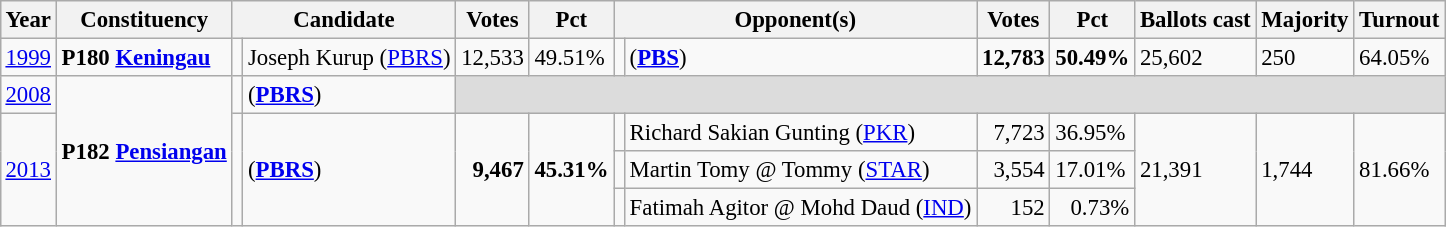<table class="wikitable" style="margin:0.5em ; font-size:95%">
<tr>
<th>Year</th>
<th>Constituency</th>
<th colspan=2>Candidate</th>
<th>Votes</th>
<th>Pct</th>
<th colspan=2>Opponent(s)</th>
<th>Votes</th>
<th>Pct</th>
<th>Ballots cast</th>
<th>Majority</th>
<th>Turnout</th>
</tr>
<tr>
<td><a href='#'>1999</a></td>
<td><strong>P180 <a href='#'>Keningau</a></strong></td>
<td></td>
<td>Joseph Kurup (<a href='#'>PBRS</a>)</td>
<td align="right">12,533</td>
<td>49.51%</td>
<td></td>
<td> (<a href='#'><strong>PBS</strong></a>)</td>
<td align="right"><strong>12,783</strong></td>
<td><strong>50.49%</strong></td>
<td>25,602</td>
<td>250</td>
<td>64.05%</td>
</tr>
<tr>
<td><a href='#'>2008</a></td>
<td rowspan=5><strong>P182 <a href='#'>Pensiangan</a></strong></td>
<td></td>
<td> (<a href='#'><strong>PBRS</strong></a>)</td>
<td colspan="9" bgcolor="dcdcdc"></td>
</tr>
<tr>
<td rowspan=3><a href='#'>2013</a></td>
<td rowspan=3 ></td>
<td rowspan=3> (<a href='#'><strong>PBRS</strong></a>)</td>
<td rowspan=3 align=right><strong>9,467</strong></td>
<td rowspan=3><strong>45.31%</strong></td>
<td></td>
<td>Richard Sakian Gunting (<a href='#'>PKR</a>)</td>
<td align="right">7,723</td>
<td>36.95%</td>
<td rowspan=3>21,391</td>
<td rowspan=3>1,744</td>
<td rowspan=3>81.66%</td>
</tr>
<tr>
<td></td>
<td>Martin Tomy @ Tommy (<a href='#'>STAR</a>)</td>
<td align=right>3,554</td>
<td>17.01%</td>
</tr>
<tr>
<td></td>
<td>Fatimah Agitor @ Mohd Daud (<a href='#'>IND</a>)</td>
<td align=right>152</td>
<td align=right>0.73%</td>
</tr>
</table>
